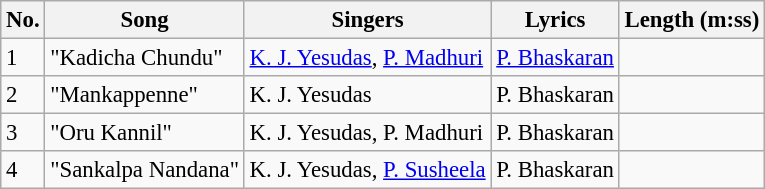<table class="wikitable" style="font-size:95%;">
<tr>
<th>No.</th>
<th>Song</th>
<th>Singers</th>
<th>Lyrics</th>
<th>Length (m:ss)</th>
</tr>
<tr>
<td>1</td>
<td>"Kadicha Chundu"</td>
<td><a href='#'>K. J. Yesudas</a>, <a href='#'>P. Madhuri</a></td>
<td><a href='#'>P. Bhaskaran</a></td>
<td></td>
</tr>
<tr>
<td>2</td>
<td>"Mankappenne"</td>
<td>K. J. Yesudas</td>
<td>P. Bhaskaran</td>
<td></td>
</tr>
<tr>
<td>3</td>
<td>"Oru Kannil"</td>
<td>K. J. Yesudas, P. Madhuri</td>
<td>P. Bhaskaran</td>
<td></td>
</tr>
<tr>
<td>4</td>
<td>"Sankalpa Nandana"</td>
<td>K. J. Yesudas, <a href='#'>P. Susheela</a></td>
<td>P. Bhaskaran</td>
<td></td>
</tr>
</table>
